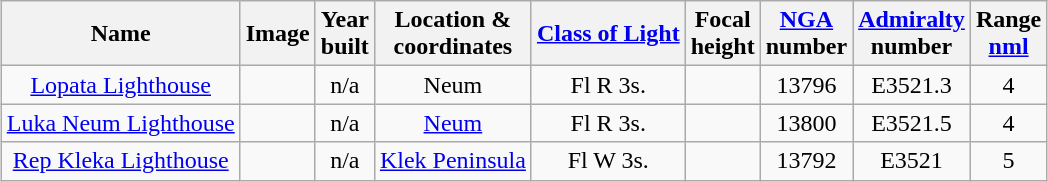<table class="wikitable sortable" style="margin:auto;text-align:center">
<tr>
<th>Name</th>
<th>Image</th>
<th>Year<br>built</th>
<th>Location &<br>coordinates</th>
<th><a href='#'>Class of Light</a><br></th>
<th>Focal<br>height<br></th>
<th><a href='#'>NGA</a><br>number<br></th>
<th><a href='#'>Admiralty</a><br>number<br></th>
<th>Range<br><a href='#'>nml</a><br></th>
</tr>
<tr>
<td><a href='#'>Lopata Lighthouse</a></td>
<td></td>
<td>n/a</td>
<td>Neum<br></td>
<td>Fl R 3s.</td>
<td></td>
<td>13796</td>
<td>E3521.3</td>
<td>4</td>
</tr>
<tr>
<td><a href='#'>Luka Neum Lighthouse</a></td>
<td></td>
<td>n/a</td>
<td><a href='#'>Neum</a><br></td>
<td>Fl R 3s.</td>
<td></td>
<td>13800</td>
<td>E3521.5</td>
<td>4</td>
</tr>
<tr>
<td><a href='#'>Rep Kleka Lighthouse</a></td>
<td></td>
<td>n/a</td>
<td><a href='#'>Klek Peninsula</a><br></td>
<td>Fl W 3s.</td>
<td></td>
<td>13792</td>
<td>E3521</td>
<td>5</td>
</tr>
</table>
